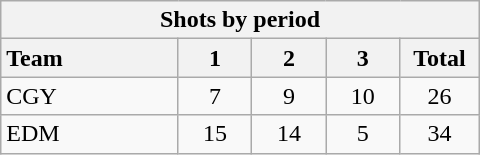<table class="wikitable" style="width:20em; text-align:right;">
<tr>
<th colspan=5>Shots by period</th>
</tr>
<tr>
<th style="width:8em; text-align:left;">Team</th>
<th style="width:3em;">1</th>
<th style="width:3em;">2</th>
<th style="width:3em;">3</th>
<th style="width:3em;">Total</th>
</tr>
<tr>
<td style="text-align:left;">CGY</td>
<td align=center>7</td>
<td align=center>9</td>
<td align=center>10</td>
<td align=center>26</td>
</tr>
<tr>
<td style="text-align:left;">EDM</td>
<td align=center>15</td>
<td align=center>14</td>
<td align=center>5</td>
<td align=center>34</td>
</tr>
</table>
